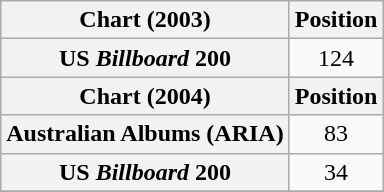<table class="wikitable sortable plainrowheaders" style="text-align:center">
<tr>
<th scope="col">Chart (2003)</th>
<th scope="col">Position</th>
</tr>
<tr>
<th scope="row">US <em>Billboard</em> 200</th>
<td>124</td>
</tr>
<tr>
<th scope="col">Chart (2004)</th>
<th scope="col">Position</th>
</tr>
<tr>
<th scope="row">Australian Albums (ARIA)</th>
<td>83</td>
</tr>
<tr>
<th scope="row">US <em>Billboard</em> 200</th>
<td>34</td>
</tr>
<tr>
</tr>
</table>
